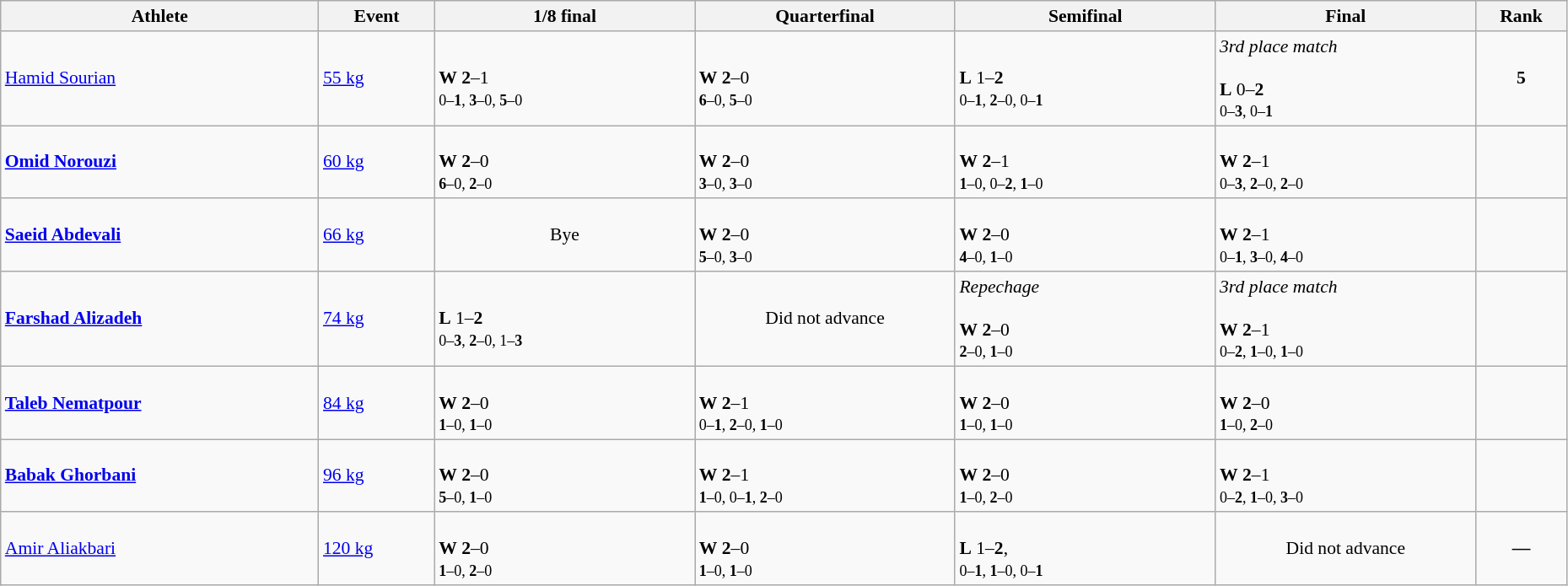<table class="wikitable" width="98%" style="text-align:left; font-size:90%">
<tr>
<th width="11%">Athlete</th>
<th width="4%">Event</th>
<th width="9%">1/8 final</th>
<th width="9%">Quarterfinal</th>
<th width="9%">Semifinal</th>
<th width="9%">Final</th>
<th width="3%">Rank</th>
</tr>
<tr>
<td><a href='#'>Hamid Sourian</a></td>
<td><a href='#'>55 kg</a></td>
<td><br><strong>W</strong> <strong>2</strong>–1<br><small>0–<strong>1</strong>, <strong>3</strong>–0, <strong>5</strong>–0</small></td>
<td><br><strong>W</strong> <strong>2</strong>–0<br><small><strong>6</strong>–0, <strong>5</strong>–0</small></td>
<td><br><strong>L</strong> 1–<strong>2</strong><br><small>0–<strong>1</strong>, <strong>2</strong>–0, 0–<strong>1</strong></small></td>
<td><em>3rd place match</em><br><br><strong>L</strong> 0–<strong>2</strong><br><small>0–<strong>3</strong>, 0–<strong>1</strong></small></td>
<td align=center><strong>5</strong></td>
</tr>
<tr>
<td><strong><a href='#'>Omid Norouzi</a></strong></td>
<td><a href='#'>60 kg</a></td>
<td><br><strong>W</strong> <strong>2</strong>–0<br><small><strong>6</strong>–0, <strong>2</strong>–0</small></td>
<td><br><strong>W</strong> <strong>2</strong>–0<br><small><strong>3</strong>–0, <strong>3</strong>–0</small></td>
<td><br><strong>W</strong> <strong>2</strong>–1<br><small><strong>1</strong>–0, 0–<strong>2</strong>, <strong>1</strong>–0</small></td>
<td><br><strong>W</strong> <strong>2</strong>–1<br><small>0–<strong>3</strong>, <strong>2</strong>–0, <strong>2</strong>–0</small></td>
<td align=center></td>
</tr>
<tr>
<td><strong><a href='#'>Saeid Abdevali</a></strong></td>
<td><a href='#'>66 kg</a></td>
<td align=center>Bye</td>
<td><br><strong>W</strong> <strong>2</strong>–0<br><small><strong>5</strong>–0, <strong>3</strong>–0</small></td>
<td><br><strong>W</strong> <strong>2</strong>–0<br><small><strong>4</strong>–0, <strong>1</strong>–0</small></td>
<td><br><strong>W</strong> <strong>2</strong>–1<br><small>0–<strong>1</strong>, <strong>3</strong>–0, <strong>4</strong>–0</small></td>
<td align=center></td>
</tr>
<tr>
<td><strong><a href='#'>Farshad Alizadeh</a></strong></td>
<td><a href='#'>74 kg</a></td>
<td><br><strong>L</strong> 1–<strong>2</strong><br><small>0–<strong>3</strong>, <strong>2</strong>–0, 1–<strong>3</strong></small></td>
<td align=center>Did not advance</td>
<td><em>Repechage</em><br><br><strong>W</strong> <strong>2</strong>–0<br><small><strong>2</strong>–0, <strong>1</strong>–0</small></td>
<td><em>3rd place match</em><br><br><strong>W</strong> <strong>2</strong>–1<br><small>0–<strong>2</strong>, <strong>1</strong>–0, <strong>1</strong>–0</small></td>
<td align=center></td>
</tr>
<tr>
<td><strong><a href='#'>Taleb Nematpour</a></strong></td>
<td><a href='#'>84 kg</a></td>
<td><br><strong>W</strong> <strong>2</strong>–0<br><small><strong>1</strong>–0, <strong>1</strong>–0</small></td>
<td><br><strong>W</strong> <strong>2</strong>–1<br><small>0–<strong>1</strong>, <strong>2</strong>–0, <strong>1</strong>–0</small></td>
<td><br><strong>W</strong> <strong>2</strong>–0<br><small><strong>1</strong>–0, <strong>1</strong>–0</small></td>
<td><br><strong>W</strong> <strong>2</strong>–0<br><small><strong>1</strong>–0, <strong>2</strong>–0</small></td>
<td align=center></td>
</tr>
<tr>
<td><strong><a href='#'>Babak Ghorbani</a></strong></td>
<td><a href='#'>96 kg</a></td>
<td><br><strong>W</strong> <strong>2</strong>–0<br><small><strong>5</strong>–0, <strong>1</strong>–0</small></td>
<td><br><strong>W</strong> <strong>2</strong>–1<br><small><strong>1</strong>–0, 0–<strong>1</strong>, <strong>2</strong>–0</small></td>
<td><br><strong>W</strong> <strong>2</strong>–0<br><small><strong>1</strong>–0, <strong>2</strong>–0</small></td>
<td><br><strong>W</strong> <strong>2</strong>–1<br><small>0–<strong>2</strong>, <strong>1</strong>–0, <strong>3</strong>–0</small></td>
<td align=center></td>
</tr>
<tr>
<td><a href='#'>Amir Aliakbari</a></td>
<td><a href='#'>120 kg</a></td>
<td><br><strong>W</strong> <strong>2</strong>–0<br><small><strong>1</strong>–0, <strong>2</strong>–0</small></td>
<td><br><strong>W</strong> <strong>2</strong>–0<br><small><strong>1</strong>–0, <strong>1</strong>–0</small></td>
<td><br><strong>L</strong> 1–<strong>2</strong>, <br><small>0–<strong>1</strong>, <strong>1</strong>–0, 0–<strong>1</strong></small></td>
<td align=center>Did not advance</td>
<td align=center><strong>—</strong></td>
</tr>
</table>
